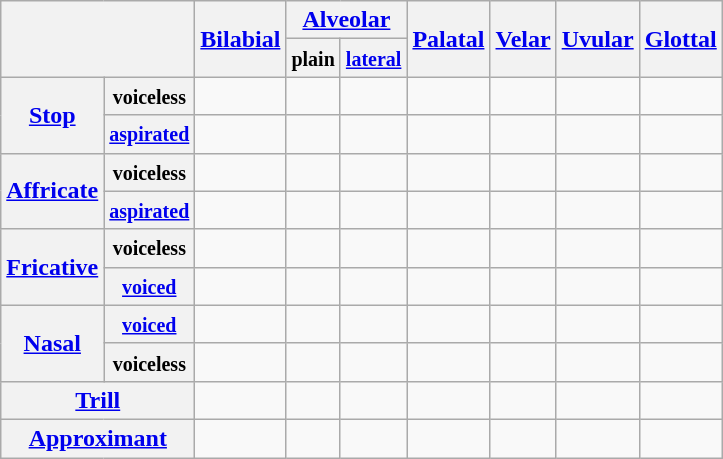<table class="wikitable" style="text-align:center">
<tr>
<th colspan="2" rowspan="2"></th>
<th rowspan="2"><a href='#'>Bilabial</a></th>
<th colspan="2"><a href='#'>Alveolar</a></th>
<th rowspan="2"><a href='#'>Palatal</a></th>
<th rowspan="2"><a href='#'>Velar</a></th>
<th rowspan="2"><a href='#'>Uvular</a></th>
<th rowspan="2"><a href='#'>Glottal</a></th>
</tr>
<tr>
<th><small>plain</small></th>
<th><a href='#'><small>lateral</small></a></th>
</tr>
<tr>
<th rowspan="2"><a href='#'>Stop</a></th>
<th><small>voiceless</small></th>
<td></td>
<td></td>
<td></td>
<td></td>
<td></td>
<td></td>
<td></td>
</tr>
<tr>
<th><a href='#'><small>aspirated</small></a></th>
<td></td>
<td></td>
<td></td>
<td></td>
<td></td>
<td></td>
<td></td>
</tr>
<tr>
<th rowspan="2"><a href='#'>Affricate</a></th>
<th><small>voiceless</small></th>
<td></td>
<td></td>
<td></td>
<td></td>
<td></td>
<td></td>
<td></td>
</tr>
<tr>
<th><a href='#'><small>aspirated</small></a></th>
<td></td>
<td></td>
<td></td>
<td></td>
<td></td>
<td></td>
<td></td>
</tr>
<tr>
<th rowspan="2"><a href='#'>Fricative</a></th>
<th><small>voiceless</small></th>
<td></td>
<td></td>
<td></td>
<td></td>
<td></td>
<td></td>
<td></td>
</tr>
<tr>
<th><a href='#'><small>voiced</small></a></th>
<td></td>
<td></td>
<td></td>
<td></td>
<td></td>
<td></td>
<td></td>
</tr>
<tr>
<th rowspan="2"><a href='#'>Nasal</a></th>
<th><a href='#'><small>voiced</small></a></th>
<td></td>
<td></td>
<td></td>
<td></td>
<td></td>
<td></td>
<td></td>
</tr>
<tr>
<th><small>voiceless</small></th>
<td></td>
<td></td>
<td></td>
<td></td>
<td></td>
<td></td>
<td></td>
</tr>
<tr>
<th colspan="2"><a href='#'>Trill</a></th>
<td></td>
<td></td>
<td></td>
<td></td>
<td></td>
<td></td>
<td></td>
</tr>
<tr>
<th colspan="2"><a href='#'>Approximant</a></th>
<td></td>
<td></td>
<td></td>
<td></td>
<td></td>
<td></td>
<td></td>
</tr>
</table>
